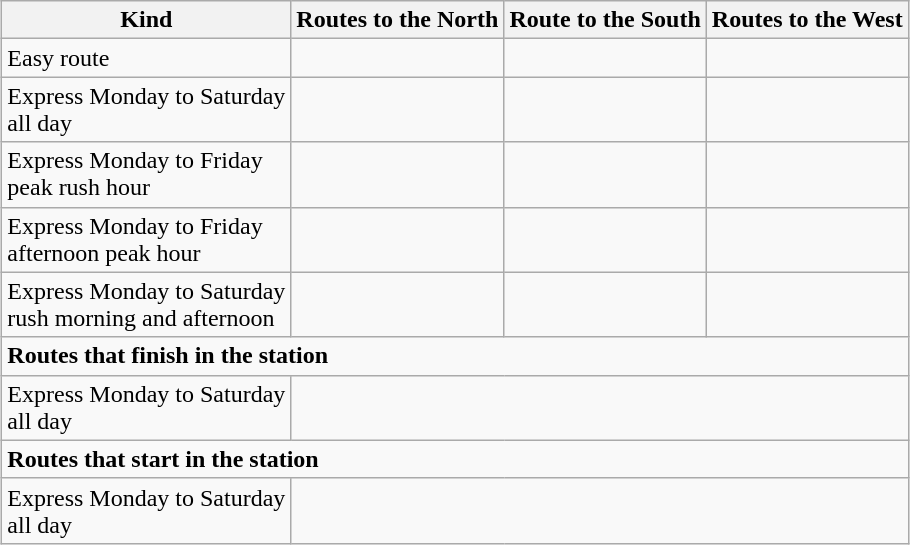<table class="wikitable" style="margin:1em auto;">
<tr>
<th>Kind</th>
<th>Routes to the North</th>
<th>Route to the South</th>
<th>Routes to the West</th>
</tr>
<tr>
<td>Easy route</td>
<td> </td>
<td> </td>
<td></td>
</tr>
<tr>
<td>Express Monday to Saturday <br> all day</td>
<td></td>
<td></td>
<td></td>
</tr>
<tr>
<td>Express Monday to Friday <br> peak rush hour</td>
<td></td>
<td></td>
<td></td>
</tr>
<tr>
<td>Express Monday to Friday <br> afternoon peak hour</td>
<td></td>
<td></td>
<td></td>
</tr>
<tr>
<td>Express Monday to Saturday <br> rush morning and afternoon</td>
<td></td>
<td></td>
<td></td>
</tr>
<tr>
<td Colspan = "7"><strong>Routes that finish in the station</strong></td>
</tr>
<tr>
<td>Express Monday to Saturday <br> all day</td>
<td colspan = "6"></td>
</tr>
<tr>
<td Colspan = "7"><strong>Routes that start in the station</strong></td>
</tr>
<tr>
<td>Express Monday to Saturday <br> all day</td>
<td colspan = "6"></td>
</tr>
</table>
